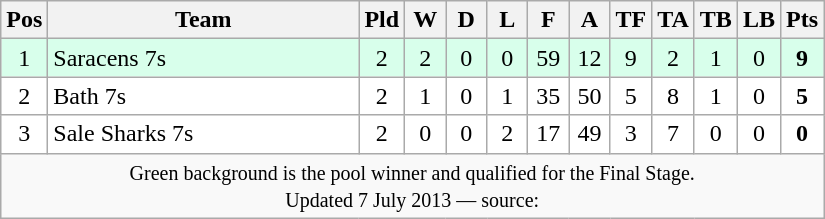<table class="wikitable" style="text-align: center;">
<tr>
<th width="20">Pos</th>
<th width="200">Team</th>
<th width="20">Pld</th>
<th width="20">W</th>
<th width="20">D</th>
<th width="20">L</th>
<th width="20">F</th>
<th width="20">A</th>
<th width="20">TF</th>
<th width="20">TA</th>
<th width="20">TB</th>
<th width="20">LB</th>
<th width="20">Pts</th>
</tr>
<tr bgcolor=#d8ffeb>
<td>1</td>
<td align=left>Saracens 7s</td>
<td>2</td>
<td>2</td>
<td>0</td>
<td>0</td>
<td>59</td>
<td>12</td>
<td>9</td>
<td>2</td>
<td>1</td>
<td>0</td>
<td><strong>9</strong></td>
</tr>
<tr bgcolor=#ffffff>
<td>2</td>
<td align=left>Bath 7s</td>
<td>2</td>
<td>1</td>
<td>0</td>
<td>1</td>
<td>35</td>
<td>50</td>
<td>5</td>
<td>8</td>
<td>1</td>
<td>0</td>
<td><strong>5</strong></td>
</tr>
<tr bgcolor=#ffffff>
<td>3</td>
<td align=left>Sale Sharks 7s</td>
<td>2</td>
<td>0</td>
<td>0</td>
<td>2</td>
<td>17</td>
<td>49</td>
<td>3</td>
<td>7</td>
<td>0</td>
<td>0</td>
<td><strong>0</strong></td>
</tr>
<tr align=center>
<td colspan="13" style="border:0px"><small>Green background is the pool winner and qualified for the Final Stage.<br>Updated 7 July 2013 — source: </small></td>
</tr>
</table>
